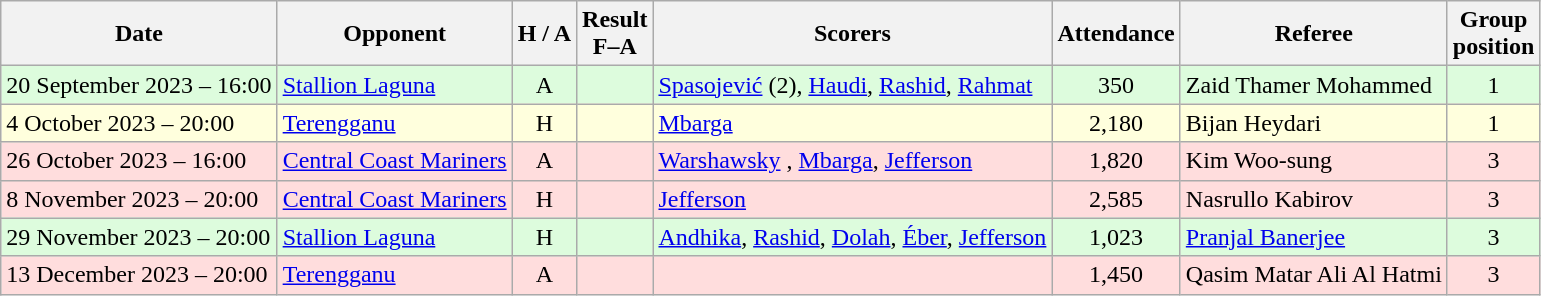<table class="wikitable">
<tr>
<th>Date</th>
<th>Opponent</th>
<th>H / A</th>
<th>Result<br>F–A</th>
<th>Scorers</th>
<th>Attendance</th>
<th>Referee</th>
<th>Group<br>position</th>
</tr>
<tr bgcolor = "#DDFCDD">
<td>20 September 2023 – 16:00</td>
<td> <a href='#'>Stallion Laguna</a></td>
<td align="center">A</td>
<td></td>
<td><a href='#'>Spasojević</a> (2), <a href='#'>Haudi</a>, <a href='#'>Rashid</a>, <a href='#'>Rahmat</a></td>
<td align="center">350</td>
<td> Zaid Thamer Mohammed</td>
<td align="center">1</td>
</tr>
<tr bgcolor = "#FFFFDD">
<td>4 October 2023 – 20:00</td>
<td> <a href='#'>Terengganu</a></td>
<td align="center">H</td>
<td></td>
<td><a href='#'>Mbarga</a></td>
<td align="center">2,180</td>
<td> Bijan Heydari</td>
<td align="center">1</td>
</tr>
<tr bgcolor = "#FFDDDD">
<td>26 October 2023 – 16:00</td>
<td> <a href='#'>Central Coast Mariners</a></td>
<td align="center">A</td>
<td></td>
<td><a href='#'>Warshawsky</a> , <a href='#'>Mbarga</a>, <a href='#'>Jefferson</a></td>
<td align="center">1,820</td>
<td> Kim Woo-sung</td>
<td align="center">3</td>
</tr>
<tr bgcolor = "#FFDDDD">
<td>8 November 2023 – 20:00</td>
<td> <a href='#'>Central Coast Mariners</a></td>
<td align="center">H</td>
<td></td>
<td><a href='#'>Jefferson</a></td>
<td align="center">2,585</td>
<td> Nasrullo Kabirov</td>
<td align="center">3</td>
</tr>
<tr bgcolor = "#DDFCDD">
<td>29 November 2023 – 20:00</td>
<td> <a href='#'>Stallion Laguna</a></td>
<td align="center">H</td>
<td></td>
<td><a href='#'>Andhika</a>, <a href='#'>Rashid</a>, <a href='#'>Dolah</a>, <a href='#'>Éber</a>, <a href='#'>Jefferson</a></td>
<td align="center">1,023</td>
<td> <a href='#'>Pranjal Banerjee</a></td>
<td align="center">3</td>
</tr>
<tr bgcolor = "#FFDDDD">
<td>13 December 2023 – 20:00</td>
<td> <a href='#'>Terengganu</a></td>
<td align="center">A</td>
<td></td>
<td></td>
<td align="center">1,450</td>
<td> Qasim Matar Ali Al Hatmi</td>
<td align="center">3</td>
</tr>
</table>
